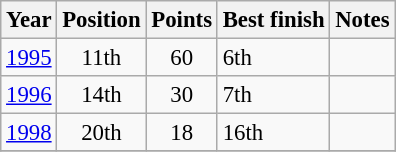<table class="wikitable"   style="font-size: 95%;">
<tr>
<th>Year</th>
<th>Position</th>
<th>Points</th>
<th>Best finish</th>
<th>Notes</th>
</tr>
<tr>
<td><a href='#'>1995</a></td>
<td align="center">11th</td>
<td align="center">60</td>
<td>6th</td>
<td></td>
</tr>
<tr>
<td><a href='#'>1996</a></td>
<td align="center">14th</td>
<td align="center">30</td>
<td>7th</td>
<td></td>
</tr>
<tr>
<td><a href='#'>1998</a></td>
<td align="center">20th</td>
<td align="center">18</td>
<td>16th</td>
<td></td>
</tr>
<tr>
</tr>
</table>
